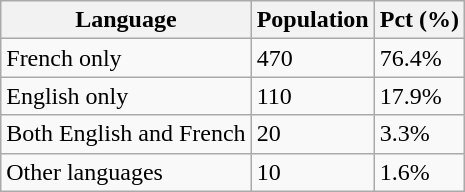<table class="wikitable">
<tr>
<th>Language</th>
<th>Population</th>
<th>Pct (%)</th>
</tr>
<tr>
<td>French only</td>
<td>470</td>
<td>76.4%</td>
</tr>
<tr>
<td>English only</td>
<td>110</td>
<td>17.9%</td>
</tr>
<tr>
<td>Both English and French</td>
<td>20</td>
<td>3.3%</td>
</tr>
<tr>
<td>Other languages</td>
<td>10</td>
<td>1.6%</td>
</tr>
</table>
